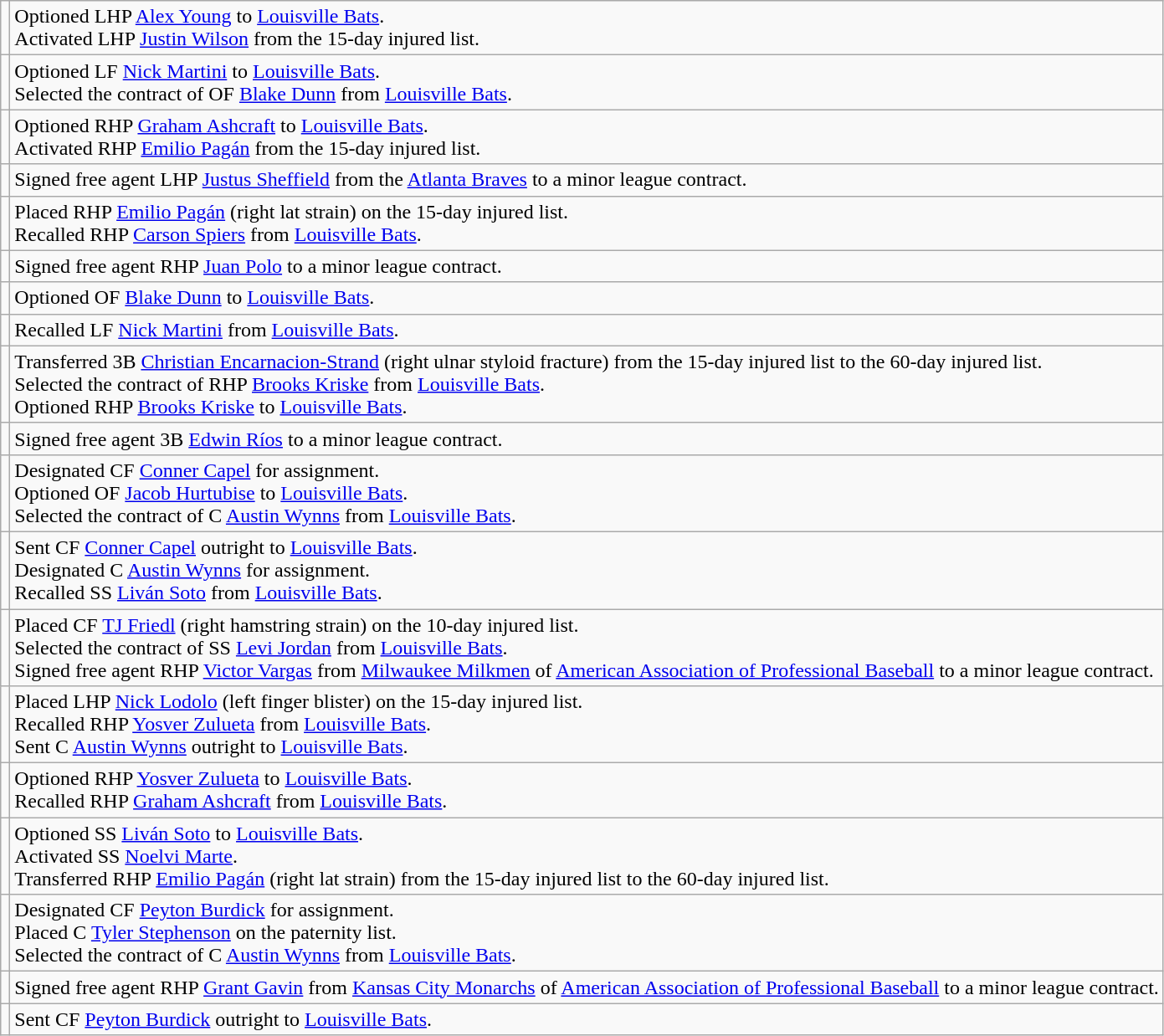<table class="wikitable">
<tr>
<td></td>
<td>Optioned LHP <a href='#'>Alex Young</a> to <a href='#'>Louisville Bats</a>. <br> Activated LHP <a href='#'>Justin Wilson</a> from the 15-day injured list.</td>
</tr>
<tr>
<td></td>
<td>Optioned LF <a href='#'>Nick Martini</a> to <a href='#'>Louisville Bats</a>. <br> Selected the contract of OF <a href='#'>Blake Dunn</a> from <a href='#'>Louisville Bats</a>.</td>
</tr>
<tr>
<td></td>
<td>Optioned RHP <a href='#'>Graham Ashcraft</a> to <a href='#'>Louisville Bats</a>. <br> Activated RHP <a href='#'>Emilio Pagán</a> from the 15-day injured list.</td>
</tr>
<tr>
<td></td>
<td>Signed free agent LHP <a href='#'>Justus Sheffield</a> from the <a href='#'>Atlanta Braves</a> to a minor league contract.</td>
</tr>
<tr>
<td></td>
<td>Placed RHP <a href='#'>Emilio Pagán</a> (right lat strain) on the 15-day injured list. <br> Recalled RHP <a href='#'>Carson Spiers</a> from <a href='#'>Louisville Bats</a>.</td>
</tr>
<tr>
<td></td>
<td>Signed free agent RHP <a href='#'>Juan Polo</a> to a minor league contract.</td>
</tr>
<tr>
<td></td>
<td>Optioned OF <a href='#'>Blake Dunn</a> to <a href='#'>Louisville Bats</a>.</td>
</tr>
<tr>
<td></td>
<td>Recalled LF <a href='#'>Nick Martini</a> from <a href='#'>Louisville Bats</a>.</td>
</tr>
<tr>
<td></td>
<td>Transferred 3B <a href='#'>Christian Encarnacion-Strand</a> (right ulnar styloid fracture) from the 15-day injured list to the 60-day injured list. <br> Selected the contract of RHP <a href='#'>Brooks Kriske</a> from <a href='#'>Louisville Bats</a>. <br> Optioned RHP <a href='#'>Brooks Kriske</a> to <a href='#'>Louisville Bats</a>.</td>
</tr>
<tr>
<td></td>
<td>Signed free agent 3B <a href='#'>Edwin Ríos</a> to a minor league contract.</td>
</tr>
<tr>
<td></td>
<td>Designated CF <a href='#'>Conner Capel</a> for assignment. <br> Optioned OF <a href='#'>Jacob Hurtubise</a> to <a href='#'>Louisville Bats</a>. <br> Selected the contract of C <a href='#'>Austin Wynns</a> from <a href='#'>Louisville Bats</a>.</td>
</tr>
<tr>
<td></td>
<td>Sent CF <a href='#'>Conner Capel</a> outright to <a href='#'>Louisville Bats</a>. <br> Designated C <a href='#'>Austin Wynns</a> for assignment. <br> Recalled SS <a href='#'>Liván Soto</a> from <a href='#'>Louisville Bats</a>.</td>
</tr>
<tr>
<td></td>
<td>Placed CF <a href='#'>TJ Friedl</a> (right hamstring strain) on the 10-day injured list. <br> Selected the contract of SS <a href='#'>Levi Jordan</a> from <a href='#'>Louisville Bats</a>. <br> Signed free agent RHP <a href='#'>Victor Vargas</a> from <a href='#'>Milwaukee Milkmen</a> of <a href='#'>American Association of Professional Baseball</a> to a minor league contract.</td>
</tr>
<tr>
<td></td>
<td>Placed LHP <a href='#'>Nick Lodolo</a> (left finger blister) on the 15-day injured list. <br> Recalled RHP <a href='#'>Yosver Zulueta</a> from <a href='#'>Louisville Bats</a>. <br> Sent C <a href='#'>Austin Wynns</a> outright to <a href='#'>Louisville Bats</a>.</td>
</tr>
<tr>
<td></td>
<td>Optioned RHP <a href='#'>Yosver Zulueta</a> to <a href='#'>Louisville Bats</a>. <br> Recalled RHP <a href='#'>Graham Ashcraft</a> from <a href='#'>Louisville Bats</a>.</td>
</tr>
<tr>
<td></td>
<td>Optioned SS <a href='#'>Liván Soto</a> to <a href='#'>Louisville Bats</a>. <br> Activated SS <a href='#'>Noelvi Marte</a>. <br> Transferred RHP <a href='#'>Emilio Pagán</a> (right lat strain) from the 15-day injured list to the 60-day injured list.</td>
</tr>
<tr>
<td></td>
<td>Designated CF <a href='#'>Peyton Burdick</a> for assignment. <br> Placed C <a href='#'>Tyler Stephenson</a> on the paternity list. <br> Selected the contract of C <a href='#'>Austin Wynns</a> from <a href='#'>Louisville Bats</a>.</td>
</tr>
<tr>
<td></td>
<td>Signed free agent RHP <a href='#'>Grant Gavin</a> from <a href='#'>Kansas City Monarchs</a> of <a href='#'>American Association of Professional Baseball</a> to a minor league contract.</td>
</tr>
<tr>
<td></td>
<td>Sent CF <a href='#'>Peyton Burdick</a> outright to <a href='#'>Louisville Bats</a>.</td>
</tr>
</table>
